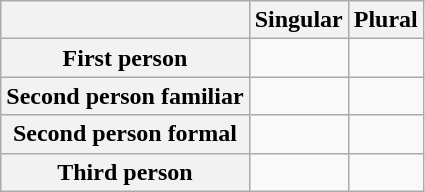<table class="wikitable">
<tr>
<th></th>
<th>Singular</th>
<th>Plural</th>
</tr>
<tr>
<th>First person</th>
<td></td>
<td></td>
</tr>
<tr>
<th>Second person familiar</th>
<td></td>
<td></td>
</tr>
<tr>
<th>Second person formal</th>
<td></td>
<td></td>
</tr>
<tr>
<th>Third person</th>
<td></td>
<td></td>
</tr>
</table>
